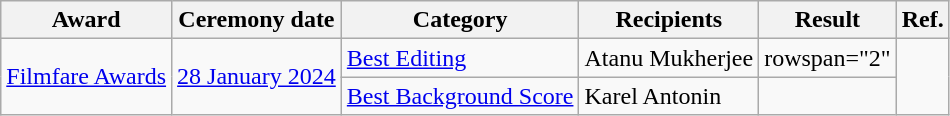<table class="wikitable">
<tr>
<th>Award</th>
<th>Ceremony date</th>
<th>Category</th>
<th>Recipients</th>
<th>Result</th>
<th>Ref.</th>
</tr>
<tr>
<td rowspan="2"><a href='#'>Filmfare Awards</a></td>
<td rowspan="2"><a href='#'>28 January 2024</a></td>
<td><a href='#'>Best Editing</a></td>
<td>Atanu Mukherjee</td>
<td>rowspan="2" </td>
<td rowspan="2"></td>
</tr>
<tr>
<td><a href='#'>Best Background Score</a></td>
<td>Karel Antonin</td>
</tr>
</table>
